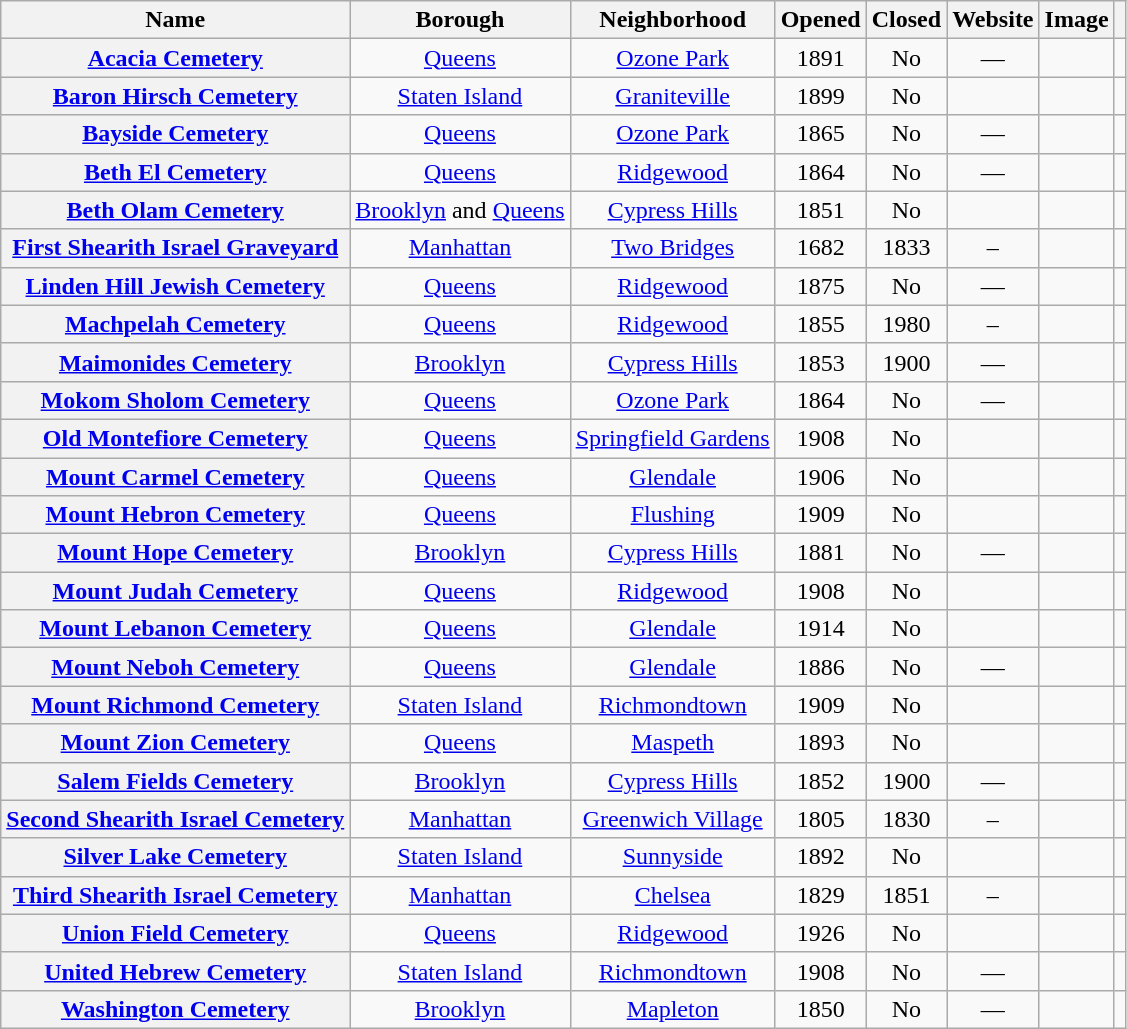<table class="wikitable sortable" style="text-align:center;">
<tr>
<th scope="col">Name</th>
<th scope="col">Borough</th>
<th scope="col">Neighborhood</th>
<th scope="col">Opened</th>
<th scope="col">Closed</th>
<th scope="col" class="unsortable">Website</th>
<th scope="col" class="unsortable">Image</th>
<th scope="col" class="unsortable"></th>
</tr>
<tr>
<th scope=row><a href='#'>Acacia Cemetery</a></th>
<td><a href='#'>Queens</a></td>
<td><a href='#'>Ozone Park</a></td>
<td>1891</td>
<td>No</td>
<td>—</td>
<td></td>
<td></td>
</tr>
<tr>
<th scope=row><a href='#'>Baron Hirsch Cemetery</a></th>
<td><a href='#'>Staten Island</a></td>
<td><a href='#'>Graniteville</a></td>
<td>1899</td>
<td>No</td>
<td></td>
<td></td>
<td></td>
</tr>
<tr>
<th scope=row><a href='#'>Bayside Cemetery</a></th>
<td><a href='#'>Queens</a></td>
<td><a href='#'>Ozone Park</a></td>
<td>1865</td>
<td>No</td>
<td>—</td>
<td></td>
<td></td>
</tr>
<tr>
<th scope=row><a href='#'>Beth El Cemetery</a></th>
<td><a href='#'>Queens</a></td>
<td><a href='#'>Ridgewood</a></td>
<td>1864</td>
<td>No</td>
<td>—</td>
<td></td>
<td></td>
</tr>
<tr>
<th scope=row><a href='#'>Beth Olam Cemetery</a></th>
<td><a href='#'>Brooklyn</a> and <a href='#'>Queens</a></td>
<td><a href='#'>Cypress Hills</a></td>
<td>1851</td>
<td>No</td>
<td></td>
<td></td>
<td></td>
</tr>
<tr>
<th scope=row><a href='#'>First Shearith Israel Graveyard</a></th>
<td><a href='#'>Manhattan</a></td>
<td><a href='#'>Two Bridges</a></td>
<td>1682</td>
<td>1833</td>
<td>–</td>
<td></td>
<td></td>
</tr>
<tr>
<th scope=row><a href='#'>Linden Hill Jewish Cemetery</a></th>
<td><a href='#'>Queens</a></td>
<td><a href='#'>Ridgewood</a></td>
<td>1875</td>
<td>No</td>
<td>—</td>
<td></td>
<td></td>
</tr>
<tr>
<th scope=row><a href='#'>Machpelah Cemetery</a></th>
<td><a href='#'>Queens</a></td>
<td><a href='#'>Ridgewood</a></td>
<td>1855</td>
<td>1980</td>
<td>–</td>
<td></td>
<td></td>
</tr>
<tr>
<th scope=row><a href='#'>Maimonides Cemetery</a></th>
<td><a href='#'>Brooklyn</a></td>
<td><a href='#'>Cypress Hills</a></td>
<td>1853</td>
<td>1900</td>
<td>—</td>
<td></td>
<td></td>
</tr>
<tr>
<th scope=row><a href='#'>Mokom Sholom Cemetery</a></th>
<td><a href='#'>Queens</a></td>
<td><a href='#'>Ozone Park</a></td>
<td>1864</td>
<td>No</td>
<td>—</td>
<td></td>
<td></td>
</tr>
<tr>
<th scope=row><a href='#'>Old Montefiore Cemetery</a></th>
<td><a href='#'>Queens</a></td>
<td><a href='#'>Springfield Gardens</a></td>
<td>1908</td>
<td>No</td>
<td></td>
<td></td>
<td></td>
</tr>
<tr>
<th scope=row><a href='#'>Mount Carmel Cemetery</a></th>
<td><a href='#'>Queens</a></td>
<td><a href='#'>Glendale</a></td>
<td>1906</td>
<td>No</td>
<td></td>
<td></td>
<td></td>
</tr>
<tr>
<th scope=row><a href='#'>Mount Hebron Cemetery</a></th>
<td><a href='#'>Queens</a></td>
<td><a href='#'>Flushing</a></td>
<td>1909</td>
<td>No</td>
<td></td>
<td></td>
<td></td>
</tr>
<tr>
<th scope=row><a href='#'>Mount Hope Cemetery</a></th>
<td><a href='#'>Brooklyn</a></td>
<td><a href='#'>Cypress Hills</a></td>
<td>1881</td>
<td>No</td>
<td>—</td>
<td></td>
<td></td>
</tr>
<tr>
<th scope=row><a href='#'>Mount Judah Cemetery</a></th>
<td><a href='#'>Queens</a></td>
<td><a href='#'>Ridgewood</a></td>
<td>1908</td>
<td>No</td>
<td></td>
<td></td>
<td></td>
</tr>
<tr>
<th scope=row><a href='#'>Mount Lebanon Cemetery</a></th>
<td><a href='#'>Queens</a></td>
<td><a href='#'>Glendale</a></td>
<td>1914</td>
<td>No</td>
<td></td>
<td></td>
<td></td>
</tr>
<tr>
<th scope=row><a href='#'>Mount Neboh Cemetery</a></th>
<td><a href='#'>Queens</a></td>
<td><a href='#'>Glendale</a></td>
<td>1886</td>
<td>No</td>
<td>—</td>
<td></td>
<td></td>
</tr>
<tr>
<th scope=row><a href='#'>Mount Richmond Cemetery</a></th>
<td><a href='#'>Staten Island</a></td>
<td><a href='#'>Richmondtown</a></td>
<td>1909</td>
<td>No</td>
<td></td>
<td></td>
<td></td>
</tr>
<tr>
<th scope=row><a href='#'>Mount Zion Cemetery</a></th>
<td><a href='#'>Queens</a></td>
<td><a href='#'>Maspeth</a></td>
<td>1893</td>
<td>No</td>
<td></td>
<td></td>
<td></td>
</tr>
<tr>
<th scope=row><a href='#'>Salem Fields Cemetery</a></th>
<td><a href='#'>Brooklyn</a></td>
<td><a href='#'>Cypress Hills</a></td>
<td>1852</td>
<td>1900</td>
<td>—</td>
<td></td>
<td></td>
</tr>
<tr>
<th scope=row><a href='#'>Second Shearith Israel Cemetery</a></th>
<td><a href='#'>Manhattan</a></td>
<td><a href='#'>Greenwich Village</a></td>
<td>1805</td>
<td>1830</td>
<td>–</td>
<td></td>
<td></td>
</tr>
<tr>
<th scope=row><a href='#'>Silver Lake Cemetery</a></th>
<td><a href='#'>Staten Island</a></td>
<td><a href='#'>Sunnyside</a></td>
<td>1892</td>
<td>No</td>
<td></td>
<td></td>
<td></td>
</tr>
<tr>
<th scope=row><a href='#'>Third Shearith Israel Cemetery</a></th>
<td><a href='#'>Manhattan</a></td>
<td><a href='#'>Chelsea</a></td>
<td>1829</td>
<td>1851</td>
<td>–</td>
<td></td>
<td></td>
</tr>
<tr>
<th scope=row><a href='#'>Union Field Cemetery</a></th>
<td><a href='#'>Queens</a></td>
<td><a href='#'>Ridgewood</a></td>
<td>1926</td>
<td>No</td>
<td></td>
<td></td>
<td></td>
</tr>
<tr>
<th scope=row><a href='#'>United Hebrew Cemetery</a></th>
<td><a href='#'>Staten Island</a></td>
<td><a href='#'>Richmondtown</a></td>
<td>1908</td>
<td>No</td>
<td>—</td>
<td></td>
<td></td>
</tr>
<tr>
<th scope=row><a href='#'>Washington Cemetery</a></th>
<td><a href='#'>Brooklyn</a></td>
<td><a href='#'>Mapleton</a></td>
<td>1850</td>
<td>No</td>
<td>—</td>
<td></td>
<td></td>
</tr>
</table>
